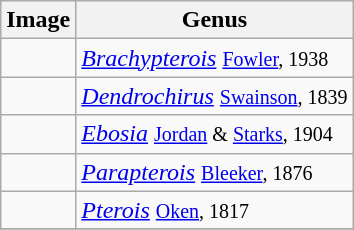<table class="wikitable">
<tr>
<th>Image</th>
<th>Genus</th>
</tr>
<tr>
<td></td>
<td><em><a href='#'>Brachypterois</a></em>  <small><a href='#'>Fowler</a>, 1938</small></td>
</tr>
<tr>
<td></td>
<td><em><a href='#'>Dendrochirus</a></em>  <small><a href='#'>Swainson</a>, 1839</small></td>
</tr>
<tr>
<td></td>
<td><em><a href='#'>Ebosia</a></em>  <small><a href='#'>Jordan</a> & <a href='#'>Starks</a>, 1904</small></td>
</tr>
<tr>
<td></td>
<td><em><a href='#'>Parapterois</a></em> <small><a href='#'>Bleeker</a>, 1876</small></td>
</tr>
<tr>
<td></td>
<td><em><a href='#'>Pterois</a></em> <small><a href='#'>Oken</a>, 1817</small></td>
</tr>
<tr>
</tr>
</table>
